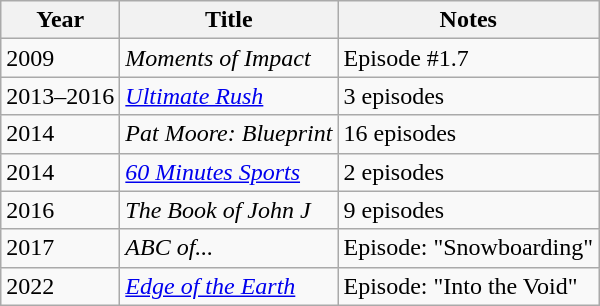<table class="wikitable sortable">
<tr>
<th>Year</th>
<th>Title</th>
<th>Notes</th>
</tr>
<tr>
<td>2009</td>
<td><em>Moments of Impact</em></td>
<td>Episode #1.7</td>
</tr>
<tr>
<td>2013–2016</td>
<td><em><a href='#'>Ultimate Rush</a></em></td>
<td>3 episodes</td>
</tr>
<tr>
<td>2014</td>
<td><em>Pat Moore: Blueprint</em></td>
<td>16 episodes</td>
</tr>
<tr>
<td>2014</td>
<td><em><a href='#'>60 Minutes Sports</a></em></td>
<td>2 episodes</td>
</tr>
<tr>
<td>2016</td>
<td><em>The Book of John J</em></td>
<td>9 episodes</td>
</tr>
<tr>
<td>2017</td>
<td><em>ABC of...</em></td>
<td>Episode: "Snowboarding"</td>
</tr>
<tr>
<td>2022</td>
<td><em><a href='#'> Edge of the Earth</a></em></td>
<td>Episode: "Into the Void"</td>
</tr>
</table>
